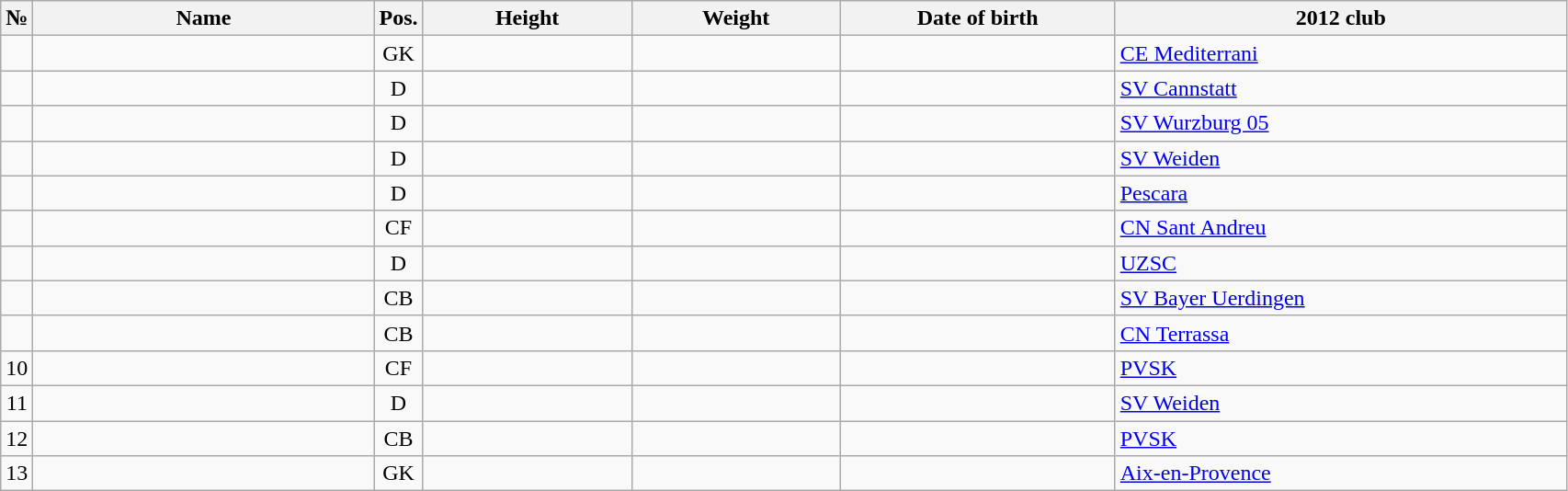<table class="wikitable sortable" style="font-size:100%; text-align:center;">
<tr>
<th>№</th>
<th style="width:15em">Name</th>
<th>Pos.</th>
<th style="width:9em">Height</th>
<th style="width:9em">Weight</th>
<th style="width:12em">Date of birth</th>
<th style="width:20em">2012 club</th>
</tr>
<tr>
<td></td>
<td style="text-align:left;"></td>
<td>GK</td>
<td></td>
<td></td>
<td style="text-align:right;"></td>
<td style="text-align:left;"> <a href='#'>CE Mediterrani</a></td>
</tr>
<tr>
<td></td>
<td style="text-align:left;"></td>
<td>D</td>
<td></td>
<td></td>
<td style="text-align:right;"></td>
<td style="text-align:left;"> <a href='#'>SV Cannstatt</a></td>
</tr>
<tr>
<td></td>
<td style="text-align:left;"></td>
<td>D</td>
<td></td>
<td></td>
<td style="text-align:right;"></td>
<td style="text-align:left;"> <a href='#'>SV Wurzburg 05</a></td>
</tr>
<tr>
<td></td>
<td style="text-align:left;"></td>
<td>D</td>
<td></td>
<td></td>
<td style="text-align:right;"></td>
<td style="text-align:left;"> <a href='#'>SV Weiden</a></td>
</tr>
<tr>
<td></td>
<td style="text-align:left;"></td>
<td>D</td>
<td></td>
<td></td>
<td style="text-align:right;"></td>
<td style="text-align:left;"> <a href='#'>Pescara</a></td>
</tr>
<tr>
<td></td>
<td style="text-align:left;"></td>
<td>CF</td>
<td></td>
<td></td>
<td style="text-align:right;"></td>
<td style="text-align:left;"> <a href='#'>CN Sant Andreu</a></td>
</tr>
<tr>
<td></td>
<td style="text-align:left;"></td>
<td>D</td>
<td></td>
<td></td>
<td style="text-align:right;"></td>
<td style="text-align:left;"> <a href='#'>UZSC</a></td>
</tr>
<tr>
<td></td>
<td style="text-align:left;"></td>
<td>CB</td>
<td></td>
<td></td>
<td style="text-align:right;"></td>
<td style="text-align:left;"> <a href='#'>SV Bayer Uerdingen</a></td>
</tr>
<tr>
<td></td>
<td style="text-align:left;"></td>
<td>CB</td>
<td></td>
<td></td>
<td style="text-align:right;"></td>
<td style="text-align:left;"> <a href='#'>CN Terrassa</a></td>
</tr>
<tr>
<td>10</td>
<td style="text-align:left;"></td>
<td>CF</td>
<td></td>
<td></td>
<td style="text-align:right;"></td>
<td style="text-align:left;"> <a href='#'>PVSK</a></td>
</tr>
<tr>
<td>11</td>
<td style="text-align:left;"></td>
<td>D</td>
<td></td>
<td></td>
<td style="text-align:right;"></td>
<td style="text-align:left;"> <a href='#'>SV Weiden</a></td>
</tr>
<tr>
<td>12</td>
<td style="text-align:left;"></td>
<td>CB</td>
<td></td>
<td></td>
<td style="text-align:right;"></td>
<td style="text-align:left;"> <a href='#'>PVSK</a></td>
</tr>
<tr>
<td>13</td>
<td style="text-align:left;"></td>
<td>GK</td>
<td></td>
<td></td>
<td style="text-align:right;"></td>
<td style="text-align:left;"> <a href='#'>Aix-en-Provence</a></td>
</tr>
</table>
